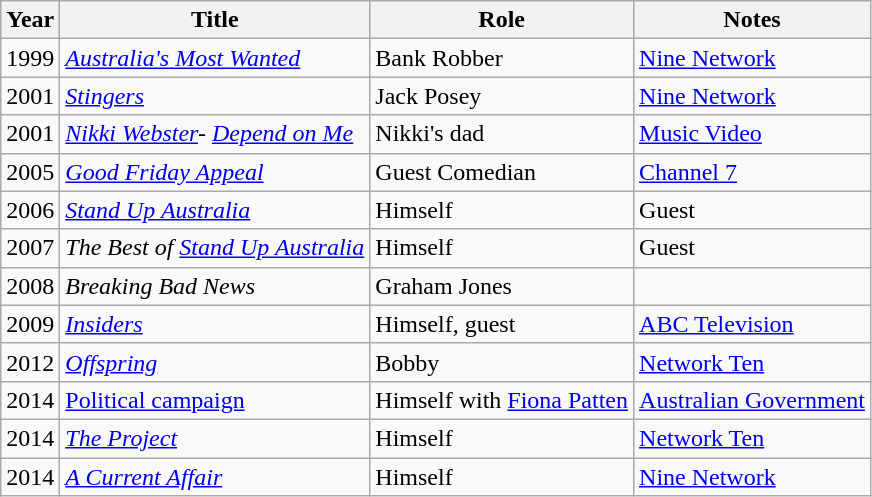<table class="wikitable sortable">
<tr>
<th>Year</th>
<th>Title</th>
<th>Role</th>
<th>Notes</th>
</tr>
<tr>
<td>1999</td>
<td><em><a href='#'>Australia's Most Wanted</a></em></td>
<td>Bank Robber</td>
<td><a href='#'>Nine Network</a></td>
</tr>
<tr>
<td>2001</td>
<td><em><a href='#'>Stingers</a></em></td>
<td>Jack Posey</td>
<td><a href='#'>Nine Network</a></td>
</tr>
<tr>
<td>2001</td>
<td><em><a href='#'>Nikki Webster</a>- <a href='#'>Depend on Me</a></em></td>
<td>Nikki's dad</td>
<td><a href='#'>Music Video</a></td>
</tr>
<tr>
<td>2005</td>
<td><em><a href='#'>Good Friday Appeal</a></em></td>
<td>Guest Comedian</td>
<td><a href='#'>Channel 7</a></td>
</tr>
<tr>
<td>2006</td>
<td><em><a href='#'>Stand Up Australia</a></em></td>
<td>Himself</td>
<td>Guest</td>
</tr>
<tr>
<td>2007</td>
<td><em>The Best of <a href='#'>Stand Up Australia</a></em></td>
<td>Himself</td>
<td>Guest</td>
</tr>
<tr>
<td>2008</td>
<td><em>Breaking Bad News</em></td>
<td>Graham Jones</td>
<td></td>
</tr>
<tr>
<td>2009</td>
<td><em><a href='#'>Insiders</a></em></td>
<td>Himself, guest</td>
<td><a href='#'>ABC Television</a></td>
</tr>
<tr>
<td>2012</td>
<td><em><a href='#'>Offspring</a></em></td>
<td>Bobby</td>
<td><a href='#'>Network Ten</a></td>
</tr>
<tr>
<td>2014</td>
<td><a href='#'>Political campaign</a></td>
<td>Himself with <a href='#'>Fiona Patten</a></td>
<td><a href='#'>Australian Government</a></td>
</tr>
<tr>
<td>2014</td>
<td><a href='#'><em>The Project</em></a></td>
<td>Himself</td>
<td><a href='#'>Network Ten</a></td>
</tr>
<tr>
<td>2014</td>
<td><em><a href='#'>A Current Affair</a></em></td>
<td>Himself</td>
<td><a href='#'>Nine Network</a></td>
</tr>
</table>
